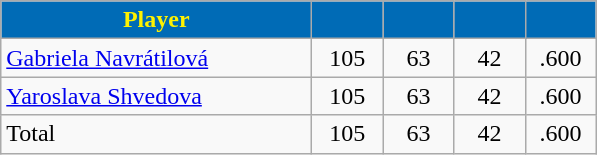<table class="wikitable" style="text-align:center">
<tr>
<th style="background:#006bb6; color:#fff200" width="200px">Player</th>
<th style="background:#006bb6; color:#fff200" width="40px"></th>
<th style="background:#006bb6; color:#fff200" width="40px"></th>
<th style="background:#006bb6; color:#fff200" width="40px"></th>
<th style="background:#006bb6; color:#fff200" width="40px"></th>
</tr>
<tr>
<td style="text-align:left"><a href='#'>Gabriela Navrátilová</a></td>
<td>105</td>
<td>63</td>
<td>42</td>
<td>.600</td>
</tr>
<tr>
<td style="text-align:left"><a href='#'>Yaroslava Shvedova</a></td>
<td>105</td>
<td>63</td>
<td>42</td>
<td>.600</td>
</tr>
<tr>
<td style="text-align:left">Total</td>
<td>105</td>
<td>63</td>
<td>42</td>
<td>.600</td>
</tr>
</table>
